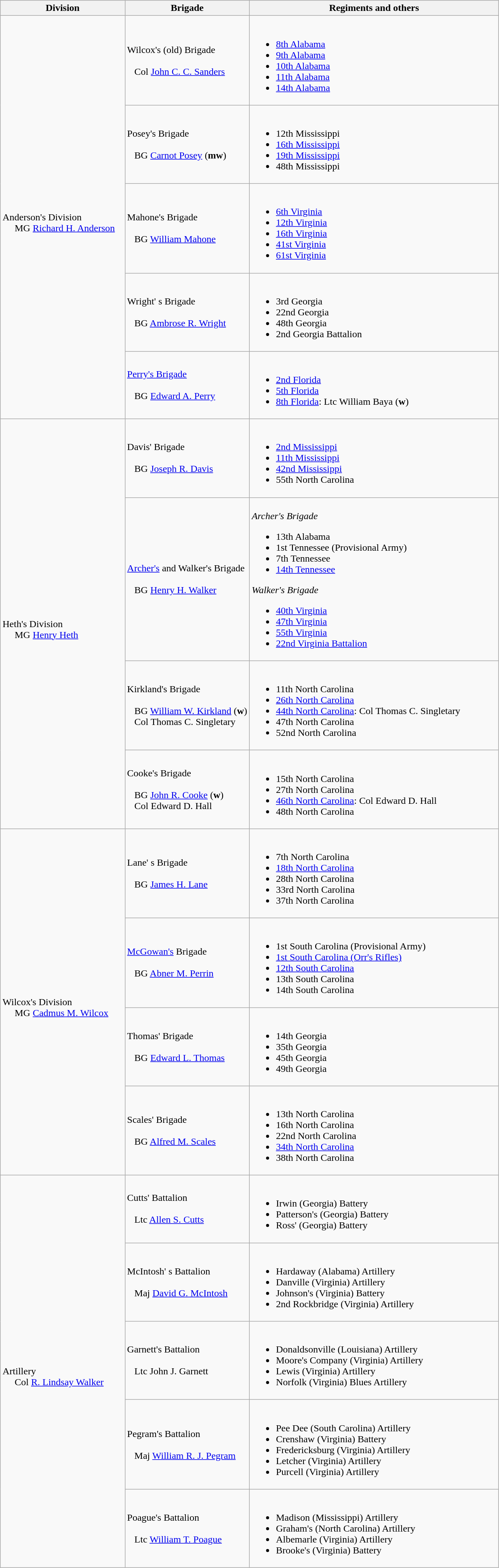<table class="wikitable">
<tr>
<th width=25%>Division</th>
<th width=25%>Brigade</th>
<th>Regiments and others</th>
</tr>
<tr>
<td rowspan=5><br>Anderson's Division
<br>    
MG <a href='#'>Richard H. Anderson</a></td>
<td>Wilcox's (old) Brigade<br><br>  
Col <a href='#'>John C. C. Sanders</a></td>
<td><br><ul><li><a href='#'>8th Alabama</a></li><li><a href='#'>9th Alabama</a></li><li><a href='#'>10th Alabama</a></li><li><a href='#'>11th Alabama</a></li><li><a href='#'>14th Alabama</a></li></ul></td>
</tr>
<tr>
<td>Posey's Brigade<br><br>  
BG <a href='#'>Carnot Posey</a> (<strong>mw</strong>)</td>
<td><br><ul><li>12th Mississippi</li><li><a href='#'>16th Mississippi</a></li><li><a href='#'>19th Mississippi</a></li><li>48th Mississippi</li></ul></td>
</tr>
<tr>
<td>Mahone's Brigade<br><br>  
BG <a href='#'>William Mahone</a></td>
<td><br><ul><li><a href='#'>6th Virginia</a></li><li><a href='#'>12th Virginia</a></li><li><a href='#'>16th Virginia</a></li><li><a href='#'>41st Virginia</a></li><li><a href='#'>61st Virginia</a></li></ul></td>
</tr>
<tr>
<td>Wright' s Brigade<br><br>  
BG <a href='#'>Ambrose R. Wright</a></td>
<td><br><ul><li>3rd Georgia</li><li>22nd Georgia</li><li>48th Georgia</li><li>2nd Georgia Battalion</li></ul></td>
</tr>
<tr>
<td><a href='#'>Perry's Brigade</a><br><br>  
BG <a href='#'>Edward A. Perry</a></td>
<td><br><ul><li><a href='#'>2nd Florida</a></li><li><a href='#'>5th Florida</a></li><li><a href='#'>8th Florida</a>: Ltc William Baya (<strong>w</strong>)</li></ul></td>
</tr>
<tr>
<td rowspan=4><br>Heth's Division
<br>    
MG <a href='#'>Henry Heth</a></td>
<td>Davis' Brigade<br><br>  
BG <a href='#'>Joseph R. Davis</a></td>
<td><br><ul><li><a href='#'>2nd Mississippi</a></li><li><a href='#'>11th Mississippi</a></li><li><a href='#'>42nd Mississippi</a></li><li>55th North Carolina</li></ul></td>
</tr>
<tr>
<td><a href='#'>Archer's</a> and Walker's Brigade<br><br>  
BG <a href='#'>Henry H. Walker</a></td>
<td><br><em>Archer's Brigade</em><ul><li>13th Alabama</li><li>1st Tennessee (Provisional Army)</li><li>7th Tennessee</li><li><a href='#'>14th Tennessee</a></li></ul><em>Walker's Brigade</em><ul><li><a href='#'>40th Virginia</a></li><li><a href='#'>47th Virginia</a></li><li><a href='#'>55th Virginia</a></li><li><a href='#'>22nd Virginia Battalion</a></li></ul></td>
</tr>
<tr>
<td>Kirkland's Brigade<br><br>  
BG <a href='#'>William W. Kirkland</a> (<strong>w</strong>)
<br>  
Col Thomas C. Singletary</td>
<td><br><ul><li>11th North Carolina</li><li><a href='#'>26th North Carolina</a></li><li><a href='#'>44th North Carolina</a>: Col Thomas C. Singletary</li><li>47th North Carolina</li><li>52nd North Carolina</li></ul></td>
</tr>
<tr>
<td>Cooke's Brigade<br><br>  
BG <a href='#'>John R. Cooke</a> (<strong>w</strong>)
<br>  
Col Edward D. Hall</td>
<td><br><ul><li>15th North Carolina</li><li>27th North Carolina</li><li><a href='#'>46th North Carolina</a>: Col Edward D. Hall</li><li>48th North Carolina</li></ul></td>
</tr>
<tr>
<td rowspan=4><br>Wilcox's Division
<br>    
MG <a href='#'>Cadmus M. Wilcox</a></td>
<td>Lane' s Brigade<br><br>  
BG <a href='#'>James H. Lane</a></td>
<td><br><ul><li>7th North Carolina</li><li><a href='#'>18th North Carolina</a></li><li>28th North Carolina</li><li>33rd North Carolina</li><li>37th North Carolina</li></ul></td>
</tr>
<tr>
<td><a href='#'>McGowan's</a> Brigade<br><br>  
BG <a href='#'>Abner M. Perrin</a></td>
<td><br><ul><li>1st South Carolina (Provisional Army)</li><li><a href='#'>1st South Carolina (Orr's Rifles)</a></li><li><a href='#'>12th South Carolina</a></li><li>13th South Carolina</li><li>14th South Carolina</li></ul></td>
</tr>
<tr>
<td>Thomas' Brigade<br><br>  
BG <a href='#'>Edward L. Thomas</a></td>
<td><br><ul><li>14th Georgia</li><li>35th Georgia</li><li>45th Georgia</li><li>49th Georgia</li></ul></td>
</tr>
<tr>
<td>Scales' Brigade<br><br>  
BG <a href='#'>Alfred M. Scales</a></td>
<td><br><ul><li>13th North Carolina</li><li>16th North Carolina</li><li>22nd North Carolina</li><li><a href='#'>34th North Carolina</a></li><li>38th North Carolina</li></ul></td>
</tr>
<tr>
<td rowspan=5><br>Artillery
<br>    
Col <a href='#'>R. Lindsay Walker</a></td>
<td>Cutts' Battalion<br><br>  
Ltc <a href='#'>Allen S. Cutts</a></td>
<td><br><ul><li>Irwin (Georgia) Battery</li><li>Patterson's (Georgia) Battery</li><li>Ross' (Georgia) Battery</li></ul></td>
</tr>
<tr>
<td>McIntosh' s Battalion<br><br>  
Maj <a href='#'>David G. McIntosh</a></td>
<td><br><ul><li>Hardaway (Alabama) Artillery</li><li>Danville (Virginia) Artillery</li><li>Johnson's (Virginia) Battery</li><li>2nd Rockbridge (Virginia) Artillery</li></ul></td>
</tr>
<tr>
<td>Garnett's Battalion<br><br>  
Ltc John J. Garnett</td>
<td><br><ul><li>Donaldsonville (Louisiana) Artillery</li><li>Moore's Company (Virginia) Artillery</li><li>Lewis (Virginia) Artillery</li><li>Norfolk (Virginia) Blues Artillery</li></ul></td>
</tr>
<tr>
<td>Pegram's Battalion<br><br>  
Maj <a href='#'>William R. J. Pegram</a></td>
<td><br><ul><li>Pee Dee (South Carolina) Artillery</li><li>Crenshaw (Virginia) Battery</li><li>Fredericksburg (Virginia) Artillery</li><li>Letcher (Virginia) Artillery</li><li>Purcell (Virginia) Artillery</li></ul></td>
</tr>
<tr>
<td>Poague's Battalion<br><br>  
Ltc <a href='#'>William T. Poague</a></td>
<td><br><ul><li>Madison (Mississippi) Artillery</li><li>Graham's (North Carolina) Artillery</li><li>Albemarle (Virginia) Artillery</li><li>Brooke's (Virginia) Battery</li></ul></td>
</tr>
</table>
